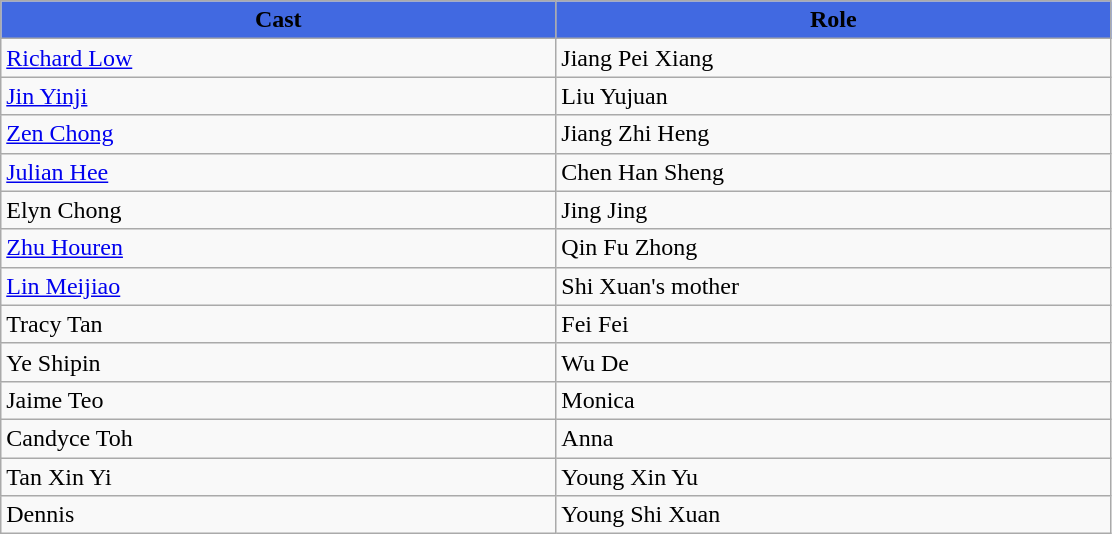<table class="wikitable">
<tr>
<th style="background:RoyalBlue; width:17%">Cast</th>
<th style="background:RoyalBlue; width:17%">Role</th>
</tr>
<tr>
<td><a href='#'>Richard Low</a></td>
<td>Jiang Pei Xiang</td>
</tr>
<tr>
<td><a href='#'>Jin Yinji</a></td>
<td>Liu Yujuan</td>
</tr>
<tr>
<td><a href='#'>Zen Chong</a></td>
<td>Jiang Zhi Heng</td>
</tr>
<tr>
<td><a href='#'>Julian Hee</a></td>
<td>Chen Han Sheng</td>
</tr>
<tr>
<td>Elyn Chong</td>
<td>Jing Jing</td>
</tr>
<tr>
<td><a href='#'>Zhu Houren</a></td>
<td>Qin Fu Zhong</td>
</tr>
<tr>
<td><a href='#'>Lin Meijiao</a></td>
<td>Shi Xuan's mother</td>
</tr>
<tr>
<td>Tracy Tan</td>
<td>Fei Fei</td>
</tr>
<tr>
<td>Ye Shipin</td>
<td>Wu De</td>
</tr>
<tr>
<td>Jaime Teo</td>
<td>Monica</td>
</tr>
<tr>
<td>Candyce Toh</td>
<td>Anna</td>
</tr>
<tr>
<td>Tan Xin Yi</td>
<td>Young Xin Yu</td>
</tr>
<tr>
<td>Dennis</td>
<td>Young Shi Xuan</td>
</tr>
</table>
